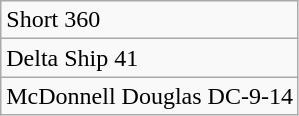<table class="wikitable">
<tr>
<td>Short 360</td>
</tr>
<tr>
<td>Delta Ship 41</td>
</tr>
<tr>
<td>McDonnell Douglas DC-9-14</td>
</tr>
</table>
